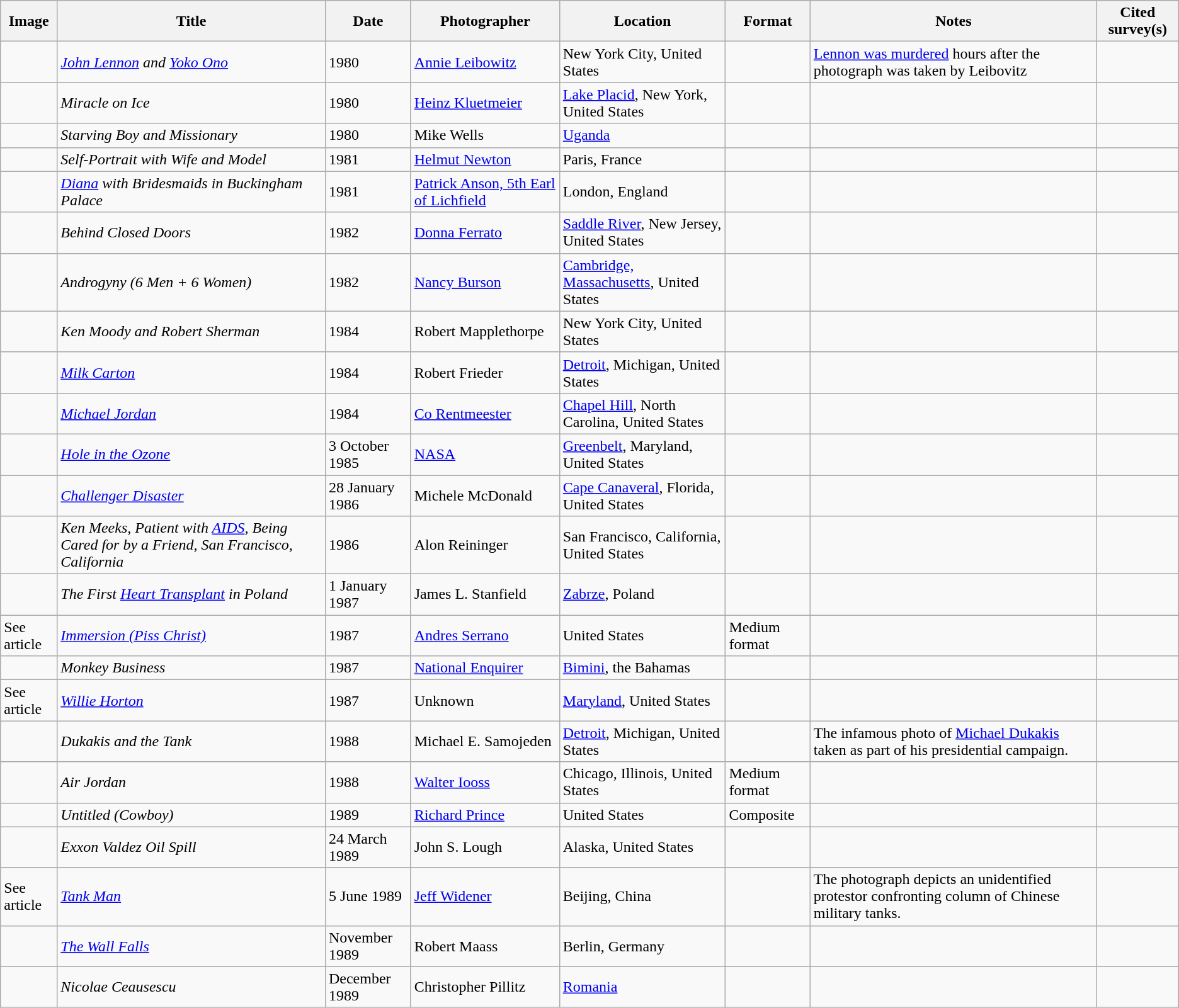<table class="wikitable">
<tr>
<th>Image</th>
<th>Title</th>
<th>Date</th>
<th>Photographer</th>
<th>Location</th>
<th>Format</th>
<th>Notes</th>
<th>Cited survey(s)</th>
</tr>
<tr>
<td></td>
<td><em><a href='#'>John Lennon</a> and <a href='#'>Yoko Ono</a></em></td>
<td>1980</td>
<td><a href='#'>Annie Leibowitz</a></td>
<td>New York City, United States</td>
<td></td>
<td><a href='#'>Lennon was murdered</a> hours after the photograph was taken by Leibovitz</td>
<td></td>
</tr>
<tr>
<td></td>
<td><em>Miracle on Ice</em></td>
<td>1980</td>
<td><a href='#'>Heinz Kluetmeier</a></td>
<td><a href='#'>Lake Placid</a>, New York, United States</td>
<td></td>
<td></td>
<td></td>
</tr>
<tr>
<td></td>
<td><em>Starving Boy and Missionary</em></td>
<td>1980</td>
<td>Mike Wells</td>
<td><a href='#'>Uganda</a></td>
<td></td>
<td></td>
<td></td>
</tr>
<tr>
<td></td>
<td><em>Self‐Portrait with Wife and Model</em></td>
<td>1981</td>
<td><a href='#'>Helmut Newton</a></td>
<td>Paris, France</td>
<td></td>
<td></td>
<td></td>
</tr>
<tr>
<td></td>
<td><em><a href='#'>Diana</a> with Bridesmaids in Buckingham Palace</em></td>
<td>1981</td>
<td><a href='#'>Patrick Anson, 5th Earl of Lichfield</a></td>
<td>London, England</td>
<td></td>
<td></td>
<td></td>
</tr>
<tr>
<td></td>
<td><em>Behind Closed Doors</em></td>
<td>1982</td>
<td><a href='#'>Donna Ferrato</a></td>
<td><a href='#'>Saddle River</a>, New Jersey, United States</td>
<td></td>
<td></td>
<td></td>
</tr>
<tr>
<td></td>
<td><em>Androgyny (6 Men + 6 Women)</em></td>
<td>1982</td>
<td><a href='#'>Nancy Burson</a></td>
<td><a href='#'>Cambridge, Massachusetts</a>, United States</td>
<td></td>
<td></td>
<td></td>
</tr>
<tr>
<td></td>
<td><em>Ken Moody and Robert Sherman</em></td>
<td>1984</td>
<td>Robert Mapplethorpe</td>
<td>New York City, United States</td>
<td></td>
<td></td>
<td></td>
</tr>
<tr>
<td></td>
<td><em><a href='#'>Milk Carton</a></em></td>
<td>1984</td>
<td>Robert Frieder</td>
<td><a href='#'>Detroit</a>, Michigan, United States</td>
<td></td>
<td></td>
<td></td>
</tr>
<tr>
<td></td>
<td><em><a href='#'>Michael Jordan</a></em></td>
<td>1984</td>
<td><a href='#'>Co Rentmeester</a></td>
<td><a href='#'>Chapel Hill</a>, North Carolina, United States</td>
<td></td>
<td></td>
<td></td>
</tr>
<tr>
<td></td>
<td><em><a href='#'>Hole in the Ozone</a></em></td>
<td>3 October 1985</td>
<td><a href='#'>NASA</a></td>
<td><a href='#'>Greenbelt</a>, Maryland, United States</td>
<td></td>
<td></td>
<td></td>
</tr>
<tr>
<td></td>
<td><a href='#'><em>Challenger Disaster</em></a></td>
<td>28 January 1986</td>
<td>Michele McDonald</td>
<td><a href='#'>Cape Canaveral</a>, Florida, United States</td>
<td></td>
<td></td>
<td></td>
</tr>
<tr>
<td></td>
<td><em>Ken Meeks, Patient with <a href='#'>AIDS</a>, Being Cared for by a Friend, San Francisco, California</em></td>
<td>1986</td>
<td>Alon Reininger</td>
<td>San Francisco, California, United States</td>
<td></td>
<td></td>
<td></td>
</tr>
<tr>
<td></td>
<td><em>The First <a href='#'>Heart Transplant</a> in Poland</em></td>
<td>1 January 1987</td>
<td>James L. Stanfield</td>
<td><a href='#'>Zabrze</a>, Poland</td>
<td></td>
<td></td>
<td></td>
</tr>
<tr>
<td>See article</td>
<td><em><a href='#'>Immersion (Piss Christ)</a></em></td>
<td>1987</td>
<td><a href='#'>Andres Serrano</a></td>
<td>United States</td>
<td>Medium format</td>
<td></td>
<td></td>
</tr>
<tr>
<td></td>
<td><em>Monkey Business</em></td>
<td>1987</td>
<td><a href='#'>National Enquirer</a></td>
<td><a href='#'>Bimini</a>, the Bahamas</td>
<td></td>
<td></td>
<td></td>
</tr>
<tr>
<td>See article</td>
<td><em><a href='#'>Willie Horton</a></em></td>
<td>1987</td>
<td>Unknown</td>
<td><a href='#'>Maryland</a>, United States</td>
<td></td>
<td></td>
<td></td>
</tr>
<tr>
<td></td>
<td><em>Dukakis and the Tank</em></td>
<td>1988</td>
<td>Michael E. Samojeden</td>
<td><a href='#'>Detroit</a>, Michigan, United States</td>
<td></td>
<td>The infamous photo of <a href='#'>Michael Dukakis</a> taken as part of his presidential campaign.</td>
<td></td>
</tr>
<tr>
<td></td>
<td><em>Air Jordan</em></td>
<td>1988</td>
<td><a href='#'>Walter Iooss</a></td>
<td>Chicago, Illinois, United States</td>
<td>Medium format</td>
<td></td>
<td></td>
</tr>
<tr>
<td></td>
<td><em>Untitled (Cowboy)</em></td>
<td>1989</td>
<td><a href='#'>Richard Prince</a></td>
<td>United States</td>
<td>Composite</td>
<td></td>
<td></td>
</tr>
<tr>
<td></td>
<td><em>Exxon Valdez Oil Spill</em></td>
<td>24 March 1989</td>
<td>John S. Lough</td>
<td>Alaska, United States</td>
<td></td>
<td></td>
<td></td>
</tr>
<tr>
<td>See article</td>
<td><em><a href='#'>Tank Man</a></em></td>
<td>5 June 1989</td>
<td><a href='#'>Jeff Widener</a></td>
<td>Beijing, China</td>
<td></td>
<td>The photograph depicts an unidentified protestor confronting column of Chinese military tanks.</td>
<td></td>
</tr>
<tr>
<td></td>
<td><em><a href='#'>The Wall Falls</a></em></td>
<td>November 1989</td>
<td>Robert Maass</td>
<td>Berlin, Germany</td>
<td></td>
<td></td>
<td></td>
</tr>
<tr>
<td></td>
<td><em>Nicolae Ceausescu</em></td>
<td>December 1989</td>
<td>Christopher Pillitz</td>
<td><a href='#'>Romania</a></td>
<td></td>
<td></td>
<td></td>
</tr>
</table>
